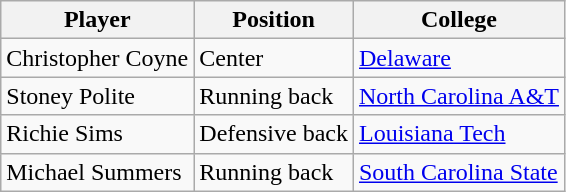<table class="wikitable">
<tr>
<th>Player</th>
<th>Position</th>
<th>College</th>
</tr>
<tr>
<td>Christopher Coyne</td>
<td>Center</td>
<td><a href='#'>Delaware</a></td>
</tr>
<tr>
<td>Stoney Polite</td>
<td>Running back</td>
<td><a href='#'>North Carolina A&T</a></td>
</tr>
<tr>
<td>Richie Sims</td>
<td>Defensive back</td>
<td><a href='#'>Louisiana Tech</a></td>
</tr>
<tr>
<td>Michael Summers</td>
<td>Running back</td>
<td><a href='#'>South Carolina State</a></td>
</tr>
</table>
